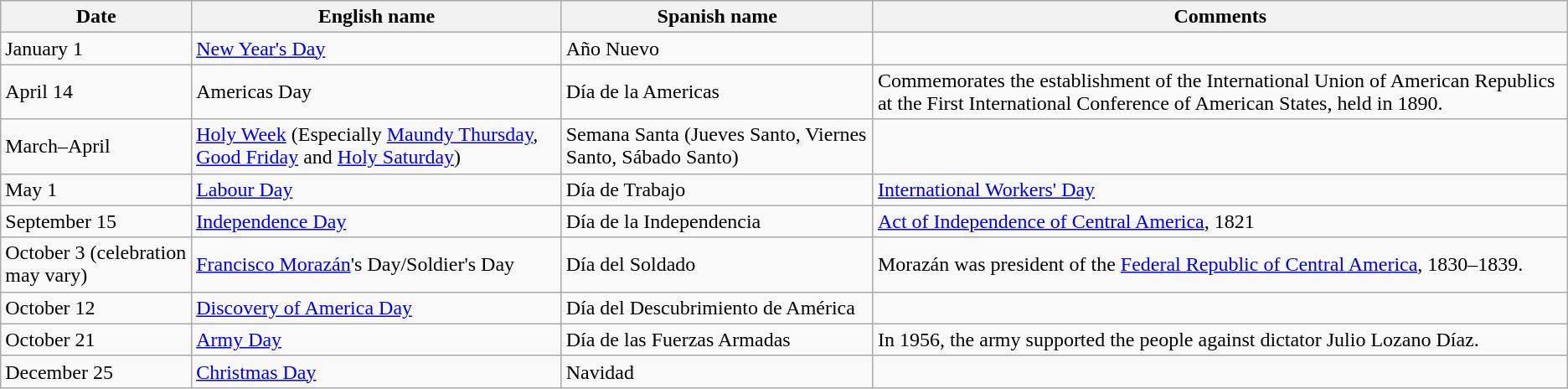<table class="wikitable">
<tr>
<th>Date</th>
<th>English name</th>
<th>Spanish name</th>
<th>Comments</th>
</tr>
<tr>
<td>January 1</td>
<td><a href='#'>New Year's Day</a></td>
<td>Año Nuevo</td>
<td></td>
</tr>
<tr>
<td>April 14</td>
<td>Americas Day</td>
<td>Día de la Americas</td>
<td>Commemorates the establishment of the International Union of American Republics at the First International Conference of American States, held in 1890.</td>
</tr>
<tr>
<td>March–April</td>
<td><a href='#'>Holy Week</a> (Especially <a href='#'>Maundy Thursday</a>, <a href='#'>Good Friday</a> and <a href='#'>Holy Saturday</a>)</td>
<td>Semana Santa (Jueves Santo, Viernes Santo, Sábado Santo)</td>
<td></td>
</tr>
<tr>
<td>May 1</td>
<td><a href='#'>Labour Day</a></td>
<td>Día de Trabajo</td>
<td><a href='#'>International Workers' Day</a></td>
</tr>
<tr>
<td>September 15</td>
<td><a href='#'>Independence Day</a></td>
<td>Día de la Independencia</td>
<td><a href='#'>Act of Independence of Central America</a>, 1821</td>
</tr>
<tr>
<td>October 3 (celebration may vary)</td>
<td><a href='#'>Francisco Morazán</a>'s Day/Soldier's Day</td>
<td>Día del Soldado</td>
<td>Morazán was president of the <a href='#'>Federal Republic of Central America</a>, 1830–1839.</td>
</tr>
<tr>
<td>October 12</td>
<td><a href='#'>Discovery of America Day</a></td>
<td>Día del Descubrimiento de América</td>
<td></td>
</tr>
<tr>
<td>October 21</td>
<td><a href='#'>Army Day</a></td>
<td>Día  de las Fuerzas Armadas</td>
<td>In 1956, the army supported the people against dictator Julio Lozano Díaz.</td>
</tr>
<tr>
<td>December 25</td>
<td><a href='#'>Christmas Day</a></td>
<td>Navidad</td>
<td></td>
</tr>
</table>
